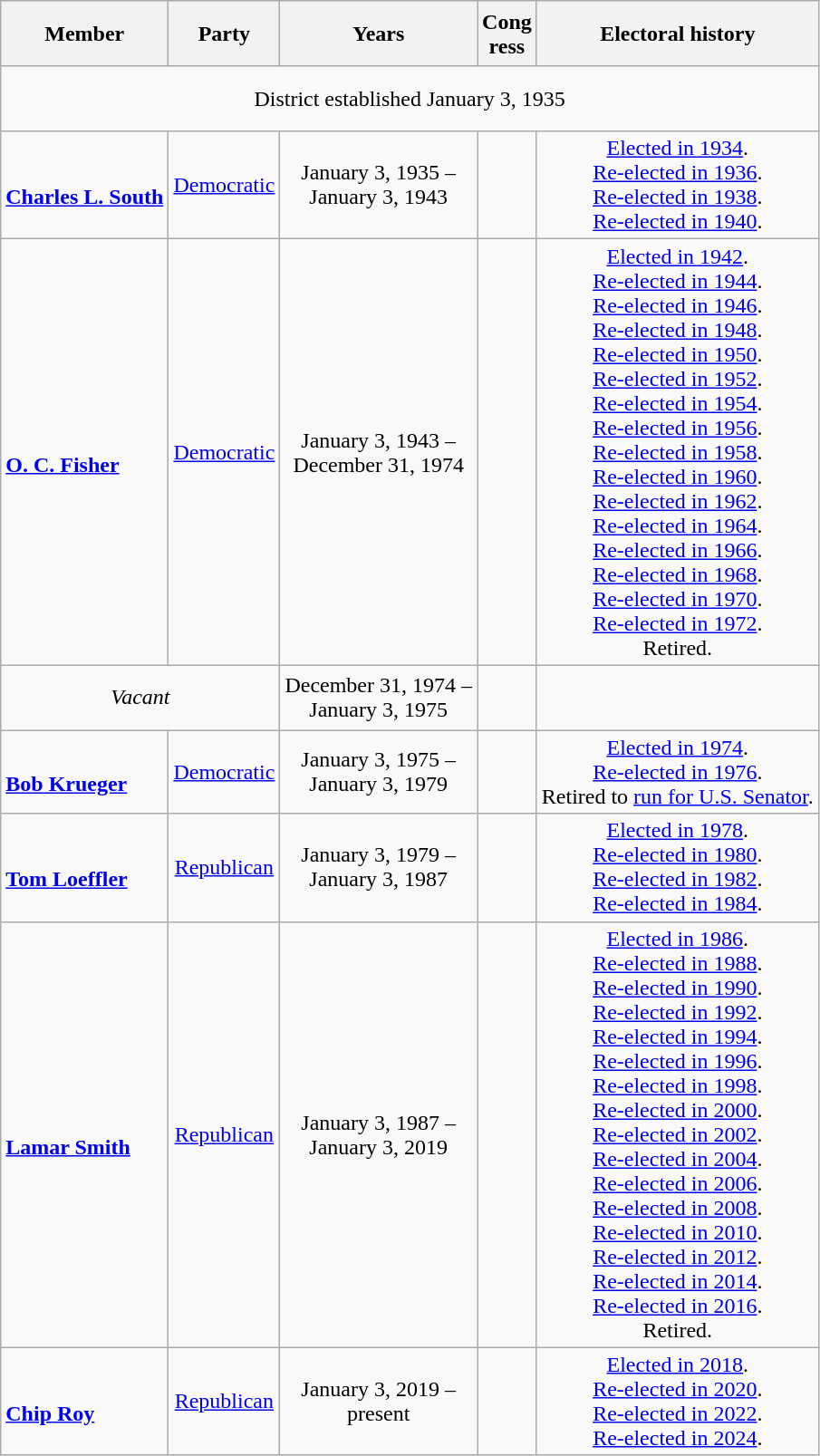<table class=wikitable style="text-align:center">
<tr style="height:3em">
<th>Member</th>
<th>Party</th>
<th>Years</th>
<th>Cong<br>ress</th>
<th>Electoral history</th>
</tr>
<tr style="height:3em">
<td colspan=5>District established January 3, 1935</td>
</tr>
<tr style="height:3em">
<td align=left><br><strong><a href='#'>Charles L. South</a></strong><br></td>
<td><a href='#'>Democratic</a></td>
<td nowrap>January 3, 1935 –<br>January 3, 1943</td>
<td></td>
<td><a href='#'>Elected in 1934</a>.<br><a href='#'>Re-elected in 1936</a>.<br><a href='#'>Re-elected in 1938</a>.<br><a href='#'>Re-elected in 1940</a>.<br></td>
</tr>
<tr style="height:3em">
<td align=left><br><strong><a href='#'>O. C. Fisher</a></strong><br></td>
<td><a href='#'>Democratic</a></td>
<td nowrap>January 3, 1943 –<br>December 31, 1974</td>
<td></td>
<td><a href='#'>Elected in 1942</a>.<br><a href='#'>Re-elected in 1944</a>.<br><a href='#'>Re-elected in 1946</a>.<br><a href='#'>Re-elected in 1948</a>.<br><a href='#'>Re-elected in 1950</a>.<br><a href='#'>Re-elected in 1952</a>.<br><a href='#'>Re-elected in 1954</a>.<br><a href='#'>Re-elected in 1956</a>.<br><a href='#'>Re-elected in 1958</a>.<br><a href='#'>Re-elected in 1960</a>.<br><a href='#'>Re-elected in 1962</a>.<br><a href='#'>Re-elected in 1964</a>.<br><a href='#'>Re-elected in 1966</a>.<br><a href='#'>Re-elected in 1968</a>.<br><a href='#'>Re-elected in 1970</a>.<br><a href='#'>Re-elected in 1972</a>.<br>Retired.</td>
</tr>
<tr style="height:3em">
<td colspan=2><em>Vacant</em></td>
<td nowrap>December 31, 1974 –<br>January 3, 1975</td>
<td></td>
<td></td>
</tr>
<tr style="height:3em">
<td align=left><br><strong><a href='#'>Bob Krueger</a></strong><br></td>
<td><a href='#'>Democratic</a></td>
<td nowrap>January 3, 1975 –<br>January 3, 1979</td>
<td></td>
<td><a href='#'>Elected in 1974</a>.<br><a href='#'>Re-elected in 1976</a>.<br>Retired to <a href='#'>run for U.S. Senator</a>.</td>
</tr>
<tr style="height:3em">
<td align=left><br><strong><a href='#'>Tom Loeffler</a></strong><br></td>
<td><a href='#'>Republican</a></td>
<td nowrap>January 3, 1979 –<br>January 3, 1987</td>
<td></td>
<td><a href='#'>Elected in 1978</a>.<br><a href='#'>Re-elected in 1980</a>.<br><a href='#'>Re-elected in 1982</a>.<br><a href='#'>Re-elected in 1984</a>.<br></td>
</tr>
<tr style="height:3em">
<td align=left><br><strong><a href='#'>Lamar Smith</a></strong><br></td>
<td><a href='#'>Republican</a></td>
<td nowrap>January 3, 1987 –<br>January 3, 2019</td>
<td></td>
<td><a href='#'>Elected in 1986</a>.<br><a href='#'>Re-elected in 1988</a>.<br><a href='#'>Re-elected in 1990</a>.<br><a href='#'>Re-elected in 1992</a>.<br><a href='#'>Re-elected in 1994</a>.<br><a href='#'>Re-elected in 1996</a>.<br><a href='#'>Re-elected in 1998</a>.<br><a href='#'>Re-elected in 2000</a>.<br><a href='#'>Re-elected in 2002</a>.<br><a href='#'>Re-elected in 2004</a>.<br><a href='#'>Re-elected in 2006</a>.<br><a href='#'>Re-elected in 2008</a>.<br><a href='#'>Re-elected in 2010</a>.<br><a href='#'>Re-elected in 2012</a>.<br><a href='#'>Re-elected in 2014</a>.<br><a href='#'>Re-elected in 2016</a>.<br>Retired.</td>
</tr>
<tr style="height:3em">
<td align=left><br><strong><a href='#'>Chip Roy</a></strong><br></td>
<td><a href='#'>Republican</a></td>
<td nowrap>January 3, 2019 –<br>present</td>
<td></td>
<td><a href='#'>Elected in 2018</a>.<br><a href='#'>Re-elected in 2020</a>.<br><a href='#'>Re-elected in 2022</a>.<br><a href='#'>Re-elected in 2024</a>.</td>
</tr>
</table>
